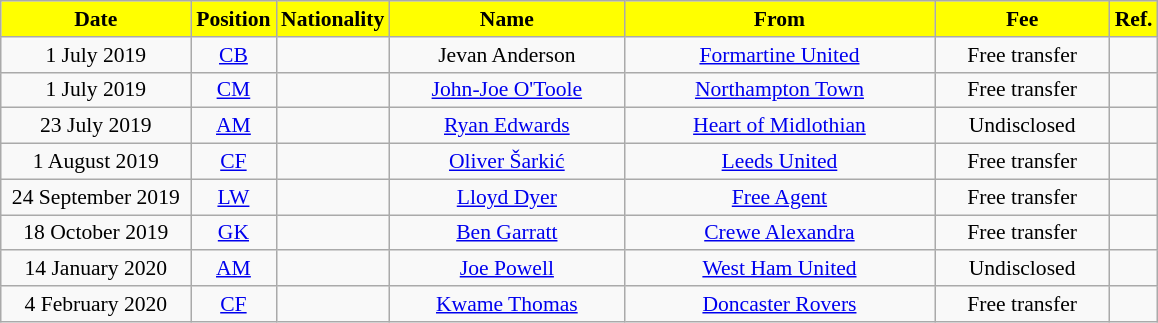<table class="wikitable"  style="text-align:center; font-size:90%; ">
<tr>
<th style="background:#FFFF00; color:#000000; width:120px;">Date</th>
<th style="background:#FFFF00; color:#000000; width:50px;">Position</th>
<th style="background:#FFFF00; color:#000000; width:50px;">Nationality</th>
<th style="background:#FFFF00; color:#000000; width:150px;">Name</th>
<th style="background:#FFFF00; color:#000000; width:200px;">From</th>
<th style="background:#FFFF00; color:#000000; width:110px;">Fee</th>
<th style="background:#FFFF00; color:#000000; width:25px;">Ref.</th>
</tr>
<tr>
<td>1 July 2019</td>
<td><a href='#'>CB</a></td>
<td></td>
<td>Jevan Anderson</td>
<td> <a href='#'>Formartine United</a></td>
<td>Free transfer</td>
<td></td>
</tr>
<tr>
<td>1 July 2019</td>
<td><a href='#'>CM</a></td>
<td></td>
<td><a href='#'>John-Joe O'Toole</a></td>
<td> <a href='#'>Northampton Town</a></td>
<td>Free transfer</td>
<td></td>
</tr>
<tr>
<td>23 July 2019</td>
<td><a href='#'>AM</a></td>
<td></td>
<td><a href='#'>Ryan Edwards</a></td>
<td> <a href='#'>Heart of Midlothian</a></td>
<td>Undisclosed</td>
<td></td>
</tr>
<tr>
<td>1 August 2019</td>
<td><a href='#'>CF</a></td>
<td></td>
<td><a href='#'>Oliver Šarkić</a></td>
<td> <a href='#'>Leeds United</a></td>
<td>Free transfer</td>
<td></td>
</tr>
<tr>
<td>24 September 2019</td>
<td><a href='#'>LW</a></td>
<td></td>
<td><a href='#'>Lloyd Dyer</a></td>
<td><a href='#'>Free Agent</a></td>
<td>Free transfer</td>
<td></td>
</tr>
<tr>
<td>18 October 2019</td>
<td><a href='#'>GK</a></td>
<td></td>
<td><a href='#'>Ben Garratt</a></td>
<td> <a href='#'>Crewe Alexandra</a></td>
<td>Free transfer</td>
<td></td>
</tr>
<tr>
<td>14 January 2020</td>
<td><a href='#'>AM</a></td>
<td></td>
<td><a href='#'>Joe Powell</a></td>
<td> <a href='#'>West Ham United</a></td>
<td>Undisclosed</td>
<td></td>
</tr>
<tr>
<td>4 February 2020</td>
<td><a href='#'>CF</a></td>
<td></td>
<td><a href='#'>Kwame Thomas</a></td>
<td> <a href='#'>Doncaster Rovers</a></td>
<td>Free transfer</td>
<td></td>
</tr>
</table>
